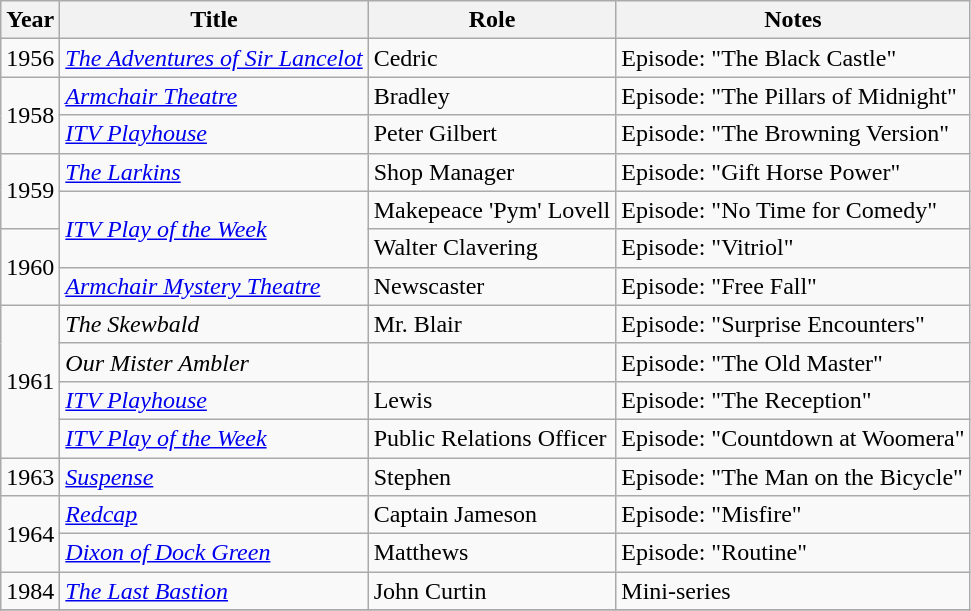<table class="wikitable">
<tr>
<th>Year</th>
<th>Title</th>
<th>Role</th>
<th>Notes</th>
</tr>
<tr>
<td>1956</td>
<td><em><a href='#'>The Adventures of Sir Lancelot</a></em></td>
<td>Cedric</td>
<td>Episode: "The Black Castle"</td>
</tr>
<tr>
<td rowspan="2">1958</td>
<td><em><a href='#'>Armchair Theatre</a></em></td>
<td>Bradley</td>
<td>Episode: "The Pillars of Midnight"</td>
</tr>
<tr>
<td><em><a href='#'>ITV Playhouse</a></em></td>
<td>Peter Gilbert</td>
<td>Episode: "The Browning Version"</td>
</tr>
<tr>
<td rowspan="2">1959</td>
<td><em><a href='#'>The Larkins</a></em></td>
<td>Shop Manager</td>
<td>Episode: "Gift Horse Power"</td>
</tr>
<tr>
<td rowspan="2"><em><a href='#'>ITV Play of the Week</a></em></td>
<td>Makepeace 'Pym' Lovell</td>
<td>Episode: "No Time for Comedy"</td>
</tr>
<tr>
<td rowspan="2">1960</td>
<td>Walter Clavering</td>
<td>Episode: "Vitriol"</td>
</tr>
<tr>
<td><em><a href='#'>Armchair Mystery Theatre</a></em></td>
<td>Newscaster</td>
<td>Episode: "Free Fall"</td>
</tr>
<tr>
<td rowspan="4">1961</td>
<td><em>The Skewbald</em></td>
<td>Mr. Blair</td>
<td>Episode: "Surprise Encounters"</td>
</tr>
<tr>
<td><em>Our Mister Ambler</em></td>
<td></td>
<td>Episode: "The Old Master"</td>
</tr>
<tr>
<td><em><a href='#'>ITV Playhouse</a></em></td>
<td>Lewis</td>
<td>Episode: "The Reception"</td>
</tr>
<tr>
<td><em><a href='#'>ITV Play of the Week</a></em></td>
<td>Public Relations Officer</td>
<td>Episode: "Countdown at Woomera"</td>
</tr>
<tr>
<td>1963</td>
<td><em><a href='#'>Suspense</a></em></td>
<td>Stephen</td>
<td>Episode: "The Man on the Bicycle"</td>
</tr>
<tr>
<td rowspan="2">1964</td>
<td><em><a href='#'>Redcap</a></em></td>
<td>Captain Jameson</td>
<td>Episode: "Misfire"</td>
</tr>
<tr>
<td><em><a href='#'>Dixon of Dock Green</a></em></td>
<td>Matthews</td>
<td>Episode: "Routine"</td>
</tr>
<tr>
<td>1984</td>
<td><em><a href='#'>The Last Bastion</a></em></td>
<td>John Curtin</td>
<td>Mini-series</td>
</tr>
<tr>
</tr>
</table>
